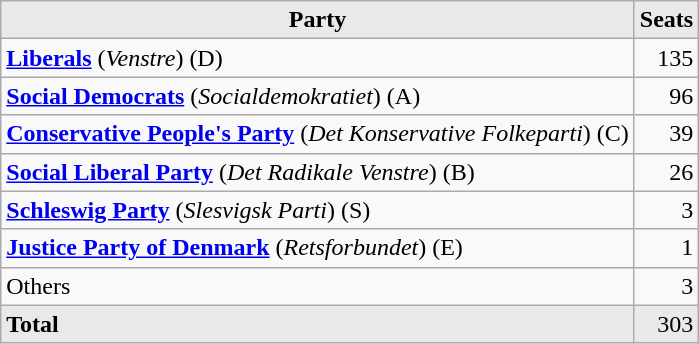<table class="wikitable">
<tr>
<th style="background-color:#E9E9E9">Party</th>
<th style="background-color:#E9E9E9">Seats</th>
</tr>
<tr>
<td><strong><a href='#'>Liberals</a></strong> (<em>Venstre</em>) (D)</td>
<td align="right">135</td>
</tr>
<tr>
<td><strong><a href='#'>Social Democrats</a></strong> (<em>Socialdemokratiet</em>) (A)</td>
<td align="right">96</td>
</tr>
<tr>
<td><strong><a href='#'>Conservative People's Party</a></strong> (<em>Det Konservative Folkeparti</em>) (C)</td>
<td align="right">39</td>
</tr>
<tr>
<td><strong><a href='#'>Social Liberal Party</a></strong> (<em>Det Radikale Venstre</em>) (B)</td>
<td align="right">26</td>
</tr>
<tr>
<td><strong><a href='#'>Schleswig Party</a></strong> (<em>Slesvigsk Parti</em>) (S)</td>
<td align="right">3</td>
</tr>
<tr>
<td><strong><a href='#'>Justice Party of Denmark</a></strong> (<em>Retsforbundet</em>) (E)</td>
<td align="right">1</td>
</tr>
<tr>
<td>Others</td>
<td align="right">3</td>
</tr>
<tr>
<td style="background-color:#E9E9E9"><strong>Total</strong></td>
<td align="right" style="background-color:#E9E9E9">303</td>
</tr>
</table>
